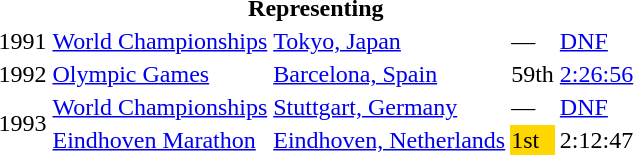<table>
<tr>
<th colspan="5">Representing </th>
</tr>
<tr>
<td>1991</td>
<td><a href='#'>World Championships</a></td>
<td><a href='#'>Tokyo, Japan</a></td>
<td>—</td>
<td><a href='#'>DNF</a></td>
</tr>
<tr>
<td>1992</td>
<td><a href='#'>Olympic Games</a></td>
<td><a href='#'>Barcelona, Spain</a></td>
<td>59th</td>
<td><a href='#'>2:26:56</a></td>
</tr>
<tr>
<td rowspan=2>1993</td>
<td><a href='#'>World Championships</a></td>
<td><a href='#'>Stuttgart, Germany</a></td>
<td>—</td>
<td><a href='#'>DNF</a></td>
</tr>
<tr>
<td><a href='#'>Eindhoven Marathon</a></td>
<td><a href='#'>Eindhoven, Netherlands</a></td>
<td bgcolor="gold">1st</td>
<td>2:12:47</td>
</tr>
</table>
